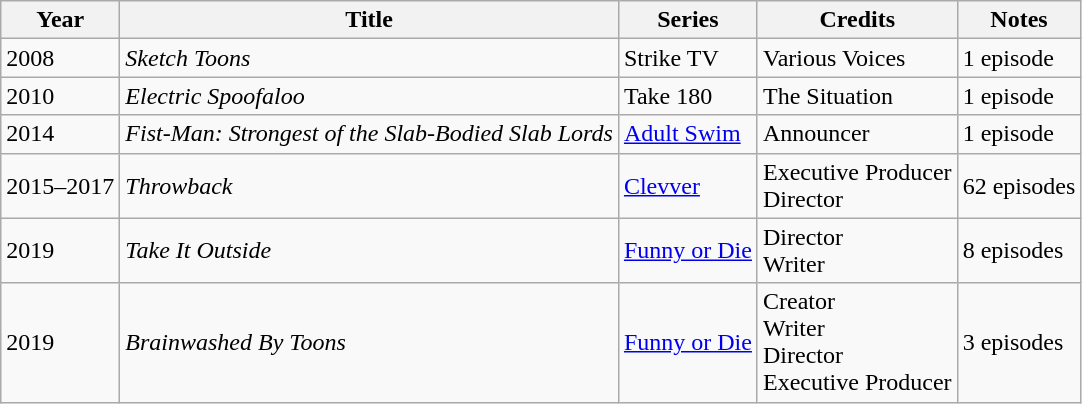<table class="wikitable sortable">
<tr>
<th>Year</th>
<th>Title</th>
<th>Series</th>
<th>Credits</th>
<th>Notes</th>
</tr>
<tr>
<td>2008</td>
<td><em>Sketch Toons</em></td>
<td>Strike TV</td>
<td>Various Voices</td>
<td>1 episode</td>
</tr>
<tr>
<td>2010</td>
<td><em>Electric Spoofaloo</em></td>
<td>Take 180</td>
<td>The Situation</td>
<td>1 episode</td>
</tr>
<tr>
<td>2014</td>
<td><em>Fist-Man: Strongest of the Slab-Bodied Slab Lords</em></td>
<td><a href='#'>Adult Swim</a></td>
<td>Announcer</td>
<td>1 episode</td>
</tr>
<tr>
<td>2015–2017</td>
<td><em>Throwback</em></td>
<td><a href='#'>Clevver</a></td>
<td>Executive Producer <br>Director</td>
<td>62 episodes</td>
</tr>
<tr>
<td>2019</td>
<td><em>Take It Outside</em></td>
<td><a href='#'>Funny or Die</a></td>
<td>Director <br>Writer</td>
<td>8 episodes</td>
</tr>
<tr>
<td>2019</td>
<td><em>Brainwashed By Toons</em></td>
<td><a href='#'>Funny or Die</a></td>
<td>Creator <br>Writer <br>Director <br>Executive Producer</td>
<td>3 episodes</td>
</tr>
</table>
